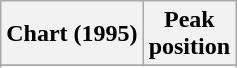<table class="wikitable sortable">
<tr>
<th align="left">Chart (1995)</th>
<th align="center">Peak<br>position</th>
</tr>
<tr>
</tr>
<tr>
</tr>
</table>
